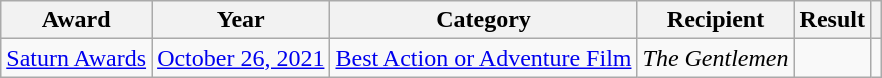<table class="wikitable plainrowheaders sortable">
<tr>
<th scope="col">Award</th>
<th scope="col">Year</th>
<th scope="col">Category</th>
<th scope="col">Recipient</th>
<th scope="col">Result</th>
<th scope="col"></th>
</tr>
<tr>
<td><a href='#'>Saturn Awards</a></td>
<td><a href='#'>October 26, 2021</a></td>
<td><a href='#'>Best Action or Adventure Film</a></td>
<td><em>The Gentlemen</em></td>
<td></td>
<td></td>
</tr>
</table>
